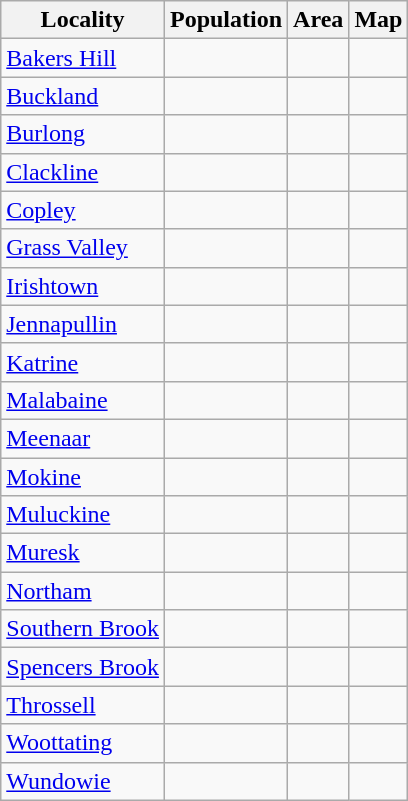<table class="wikitable sortable">
<tr>
<th>Locality</th>
<th data-sort-type=number>Population</th>
<th data-sort-type=number>Area</th>
<th>Map</th>
</tr>
<tr>
<td><a href='#'>Bakers Hill</a></td>
<td></td>
<td></td>
<td></td>
</tr>
<tr>
<td><a href='#'>Buckland</a></td>
<td></td>
<td></td>
<td></td>
</tr>
<tr>
<td><a href='#'>Burlong</a></td>
<td></td>
<td></td>
<td></td>
</tr>
<tr>
<td><a href='#'>Clackline</a></td>
<td></td>
<td></td>
<td></td>
</tr>
<tr>
<td><a href='#'>Copley</a></td>
<td></td>
<td></td>
<td></td>
</tr>
<tr>
<td><a href='#'>Grass Valley</a></td>
<td></td>
<td></td>
<td></td>
</tr>
<tr>
<td><a href='#'>Irishtown</a></td>
<td></td>
<td></td>
<td></td>
</tr>
<tr>
<td><a href='#'>Jennapullin</a></td>
<td></td>
<td></td>
<td></td>
</tr>
<tr>
<td><a href='#'>Katrine</a></td>
<td></td>
<td></td>
<td></td>
</tr>
<tr>
<td><a href='#'>Malabaine</a></td>
<td></td>
<td></td>
<td></td>
</tr>
<tr>
<td><a href='#'>Meenaar</a></td>
<td></td>
<td></td>
<td></td>
</tr>
<tr>
<td><a href='#'>Mokine</a></td>
<td></td>
<td></td>
<td></td>
</tr>
<tr>
<td><a href='#'>Muluckine</a></td>
<td></td>
<td></td>
<td></td>
</tr>
<tr>
<td><a href='#'>Muresk</a></td>
<td></td>
<td></td>
<td></td>
</tr>
<tr>
<td><a href='#'>Northam</a></td>
<td></td>
<td></td>
<td></td>
</tr>
<tr>
<td><a href='#'>Southern Brook</a></td>
<td></td>
<td></td>
<td></td>
</tr>
<tr>
<td><a href='#'>Spencers Brook</a></td>
<td></td>
<td></td>
<td></td>
</tr>
<tr>
<td><a href='#'>Throssell</a></td>
<td></td>
<td></td>
<td></td>
</tr>
<tr>
<td><a href='#'>Woottating</a></td>
<td></td>
<td></td>
<td></td>
</tr>
<tr>
<td><a href='#'>Wundowie</a></td>
<td></td>
<td></td>
<td></td>
</tr>
</table>
